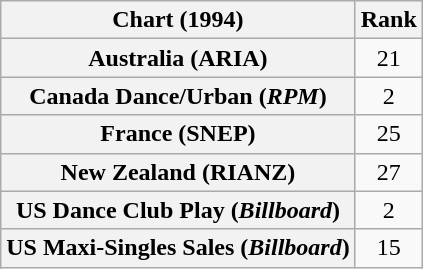<table class="wikitable plainrowheaders sortable">
<tr>
<th>Chart (1994)</th>
<th>Rank</th>
</tr>
<tr>
<th scope="row">Australia (ARIA)</th>
<td align="center">21</td>
</tr>
<tr>
<th scope="row">Canada Dance/Urban (<em>RPM</em>)</th>
<td align="center">2</td>
</tr>
<tr>
<th scope="row">France (SNEP)</th>
<td align="center">25</td>
</tr>
<tr>
<th scope="row">New Zealand (RIANZ)</th>
<td align="center">27</td>
</tr>
<tr>
<th scope="row">US Dance Club Play (<em>Billboard</em>)</th>
<td align="center">2</td>
</tr>
<tr>
<th scope="row">US Maxi-Singles Sales (<em>Billboard</em>)</th>
<td align="center">15</td>
</tr>
</table>
